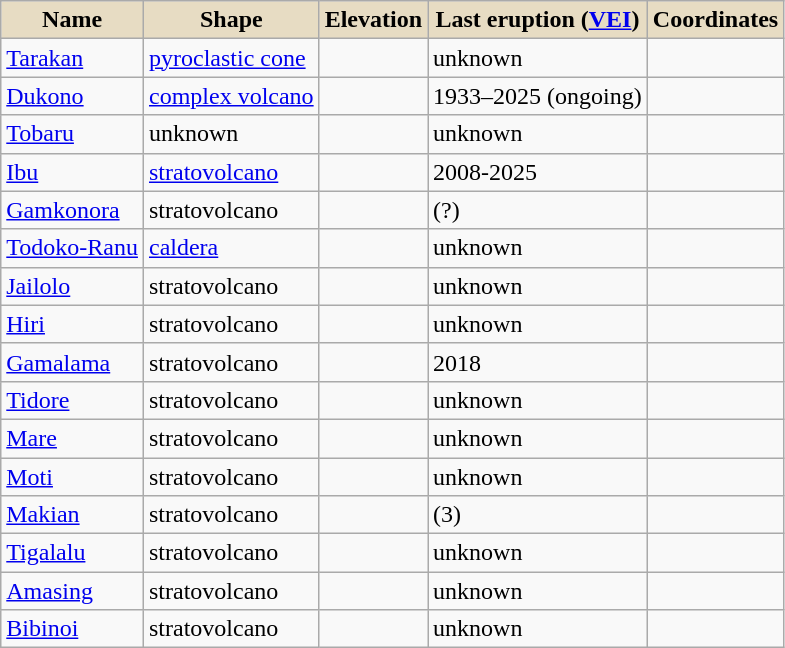<table class="wikitable sortable">
<tr>
<th rowspan=1 style="background-color:#e7dcc3;">Name</th>
<th rowspan=1 style="background-color:#e7dcc3;">Shape</th>
<th rowspan=1 style="background-color:#e7dcc3;">Elevation</th>
<th rowspan=1 style="background-color:#e7dcc3;">Last eruption (<a href='#'>VEI</a>)</th>
<th rowspan=1 style="background-color:#e7dcc3;">Coordinates</th>
</tr>
<tr>
<td><a href='#'>Tarakan</a></td>
<td><a href='#'>pyroclastic cone</a></td>
<td align="right"></td>
<td>unknown</td>
<td></td>
</tr>
<tr>
<td><a href='#'>Dukono</a></td>
<td><a href='#'>complex volcano</a></td>
<td align="right"></td>
<td>1933–2025 (ongoing)</td>
<td></td>
</tr>
<tr>
<td><a href='#'>Tobaru</a></td>
<td>unknown</td>
<td align="right"></td>
<td>unknown</td>
<td></td>
</tr>
<tr>
<td><a href='#'>Ibu</a></td>
<td><a href='#'>stratovolcano</a></td>
<td align="right"></td>
<td>2008-2025</td>
<td></td>
</tr>
<tr>
<td><a href='#'>Gamkonora</a></td>
<td>stratovolcano</td>
<td align="right"></td>
<td> (?)</td>
<td></td>
</tr>
<tr>
<td><a href='#'>Todoko-Ranu</a></td>
<td><a href='#'>caldera</a></td>
<td align="right"></td>
<td>unknown</td>
<td></td>
</tr>
<tr>
<td><a href='#'>Jailolo</a></td>
<td>stratovolcano</td>
<td align="right"></td>
<td>unknown</td>
<td></td>
</tr>
<tr>
<td><a href='#'>Hiri</a></td>
<td>stratovolcano</td>
<td align="right"></td>
<td>unknown</td>
<td></td>
</tr>
<tr>
<td><a href='#'>Gamalama</a></td>
<td>stratovolcano</td>
<td align="right"></td>
<td>2018</td>
<td></td>
</tr>
<tr>
<td><a href='#'>Tidore</a></td>
<td>stratovolcano</td>
<td align="right"></td>
<td>unknown</td>
<td></td>
</tr>
<tr>
<td><a href='#'>Mare</a></td>
<td>stratovolcano</td>
<td align="right"></td>
<td>unknown</td>
<td></td>
</tr>
<tr>
<td><a href='#'>Moti</a></td>
<td>stratovolcano</td>
<td align="right"></td>
<td>unknown</td>
<td></td>
</tr>
<tr>
<td><a href='#'>Makian</a></td>
<td>stratovolcano</td>
<td align="right"></td>
<td> (3)</td>
<td></td>
</tr>
<tr>
<td><a href='#'>Tigalalu</a></td>
<td>stratovolcano</td>
<td align="right"></td>
<td>unknown</td>
<td></td>
</tr>
<tr>
<td><a href='#'>Amasing</a></td>
<td>stratovolcano</td>
<td align="right"></td>
<td>unknown</td>
<td></td>
</tr>
<tr>
<td><a href='#'>Bibinoi</a></td>
<td>stratovolcano</td>
<td align="right"></td>
<td>unknown</td>
<td></td>
</tr>
</table>
